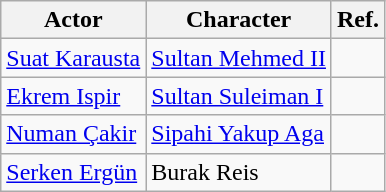<table class="wikitable">
<tr>
<th>Actor</th>
<th>Character</th>
<th>Ref.</th>
</tr>
<tr>
<td><a href='#'>Suat Karausta</a></td>
<td><a href='#'>Sultan Mehmed II</a></td>
<td></td>
</tr>
<tr>
<td><a href='#'>Ekrem Ispir</a></td>
<td><a href='#'>Sultan Suleiman I</a></td>
<td></td>
</tr>
<tr>
<td><a href='#'>Numan Çakir</a></td>
<td><a href='#'>Sipahi Yakup Aga</a></td>
<td></td>
</tr>
<tr>
<td><a href='#'>Serken Ergün</a></td>
<td>Burak Reis</td>
<td></td>
</tr>
</table>
